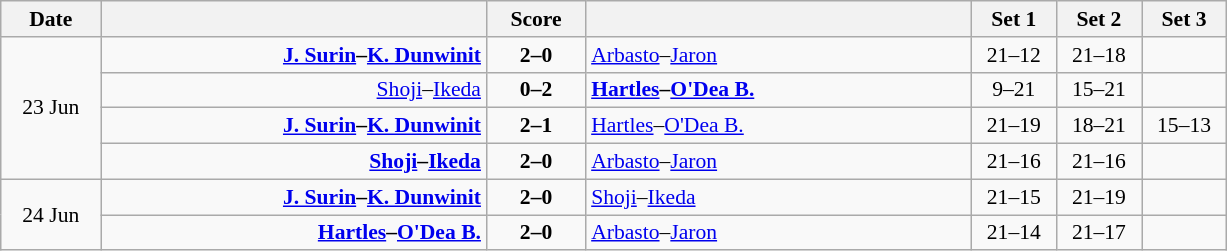<table class="wikitable" style="text-align: center; font-size:90% ">
<tr>
<th width="60">Date</th>
<th align="right" width="250"></th>
<th width="60">Score</th>
<th align="left" width="250"></th>
<th width="50">Set 1</th>
<th width="50">Set 2</th>
<th width="50">Set 3</th>
</tr>
<tr>
<td rowspan=4>23 Jun</td>
<td align=right><strong><a href='#'>J. Surin</a>–<a href='#'>K. Dunwinit</a> </strong></td>
<td align=center><strong>2–0</strong></td>
<td align=left> <a href='#'>Arbasto</a>–<a href='#'>Jaron</a></td>
<td>21–12</td>
<td>21–18</td>
<td></td>
</tr>
<tr>
<td align=right><a href='#'>Shoji</a>–<a href='#'>Ikeda</a> </td>
<td align=center><strong>0–2</strong></td>
<td align=left><strong> <a href='#'>Hartles</a>–<a href='#'>O'Dea B.</a></strong></td>
<td>9–21</td>
<td>15–21</td>
<td></td>
</tr>
<tr>
<td align=right><strong><a href='#'>J. Surin</a>–<a href='#'>K. Dunwinit</a> </strong></td>
<td align=center><strong>2–1</strong></td>
<td align=left> <a href='#'>Hartles</a>–<a href='#'>O'Dea B.</a></td>
<td>21–19</td>
<td>18–21</td>
<td>15–13</td>
</tr>
<tr>
<td align=right><strong><a href='#'>Shoji</a>–<a href='#'>Ikeda</a> </strong></td>
<td align=center><strong>2–0</strong></td>
<td align=left> <a href='#'>Arbasto</a>–<a href='#'>Jaron</a></td>
<td>21–16</td>
<td>21–16</td>
<td></td>
</tr>
<tr>
<td rowspan=2>24 Jun</td>
<td align=right><strong><a href='#'>J. Surin</a>–<a href='#'>K. Dunwinit</a> </strong></td>
<td align=center><strong>2–0</strong></td>
<td align=left> <a href='#'>Shoji</a>–<a href='#'>Ikeda</a></td>
<td>21–15</td>
<td>21–19</td>
<td></td>
</tr>
<tr>
<td align=right><strong><a href='#'>Hartles</a>–<a href='#'>O'Dea B.</a> </strong></td>
<td align=center><strong>2–0</strong></td>
<td align=left> <a href='#'>Arbasto</a>–<a href='#'>Jaron</a></td>
<td>21–14</td>
<td>21–17</td>
<td></td>
</tr>
</table>
